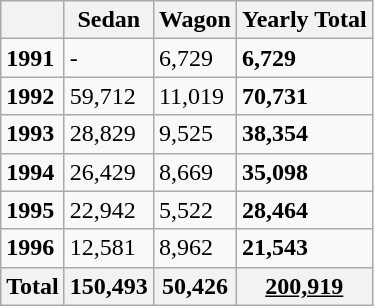<table class="wikitable">
<tr>
<th></th>
<th>Sedan</th>
<th>Wagon</th>
<th>Yearly Total</th>
</tr>
<tr>
<td><strong>1991</strong></td>
<td>-</td>
<td>6,729</td>
<td><strong>6,729</strong></td>
</tr>
<tr>
<td><strong>1992</strong></td>
<td>59,712</td>
<td>11,019</td>
<td><strong>70,731</strong></td>
</tr>
<tr>
<td><strong>1993</strong></td>
<td>28,829</td>
<td>9,525</td>
<td><strong>38,354</strong></td>
</tr>
<tr>
<td><strong>1994</strong></td>
<td>26,429</td>
<td>8,669</td>
<td><strong>35,098</strong></td>
</tr>
<tr>
<td><strong>1995</strong></td>
<td>22,942</td>
<td>5,522</td>
<td><strong>28,464</strong></td>
</tr>
<tr>
<td><strong>1996</strong></td>
<td>12,581</td>
<td>8,962</td>
<td><strong>21,543</strong></td>
</tr>
<tr>
<th><strong>Total</strong></th>
<th>150,493</th>
<th>50,426</th>
<th><u>200,919</u></th>
</tr>
</table>
